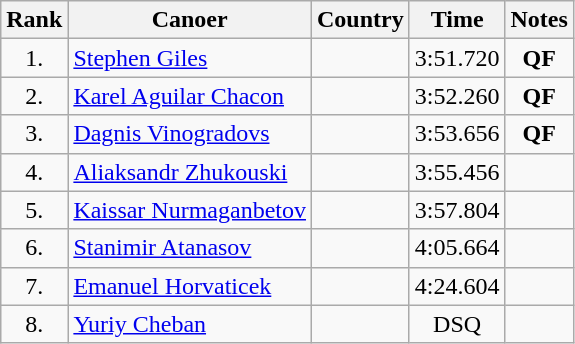<table class="wikitable sortable" style="text-align:center">
<tr>
<th>Rank</th>
<th>Canoer</th>
<th>Country</th>
<th>Time</th>
<th>Notes</th>
</tr>
<tr>
<td>1.</td>
<td align=left athlete><a href='#'>Stephen Giles</a></td>
<td align=left athlete></td>
<td>3:51.720</td>
<td><strong>QF</strong></td>
</tr>
<tr>
<td>2.</td>
<td align=left athlete><a href='#'>Karel Aguilar Chacon</a></td>
<td align=left athlete></td>
<td>3:52.260</td>
<td><strong>QF</strong></td>
</tr>
<tr>
<td>3.</td>
<td align=left athlete><a href='#'>Dagnis Vinogradovs</a></td>
<td align=left athlete></td>
<td>3:53.656</td>
<td><strong>QF</strong></td>
</tr>
<tr>
<td>4.</td>
<td align=left athlete><a href='#'>Aliaksandr Zhukouski</a></td>
<td align=left athlete></td>
<td>3:55.456</td>
<td></td>
</tr>
<tr>
<td>5.</td>
<td align=left athlete><a href='#'>Kaissar Nurmaganbetov</a></td>
<td align=left athlete></td>
<td>3:57.804</td>
<td></td>
</tr>
<tr>
<td>6.</td>
<td align=left athlete><a href='#'>Stanimir Atanasov</a></td>
<td align=left athlete></td>
<td>4:05.664</td>
<td></td>
</tr>
<tr>
<td>7.</td>
<td align=left athlete><a href='#'>Emanuel Horvaticek</a></td>
<td align=left athlete></td>
<td>4:24.604</td>
<td></td>
</tr>
<tr>
<td>8.</td>
<td align=left athlete><a href='#'>Yuriy Cheban</a></td>
<td align=left athlete></td>
<td>DSQ</td>
</tr>
</table>
